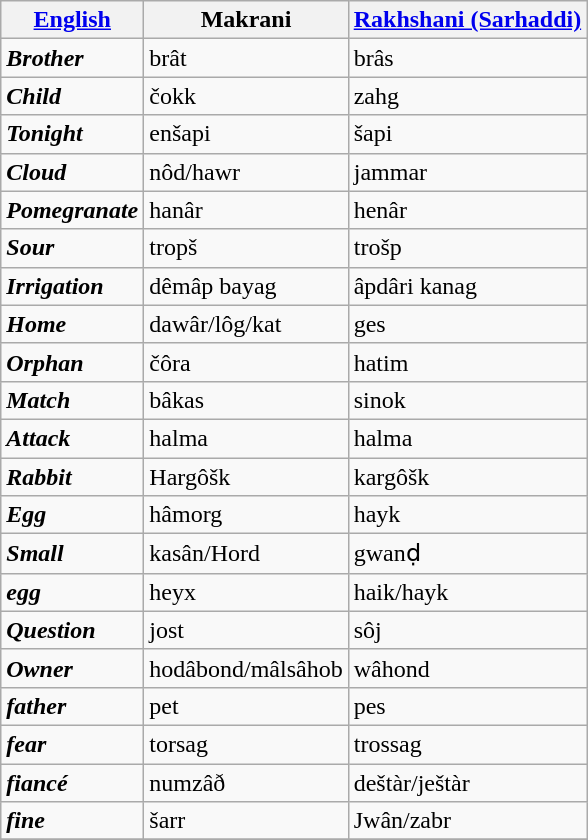<table class="wikitable" style="font-size: 100%">
<tr>
<th><a href='#'>English</a></th>
<th>Makrani</th>
<th><a href='#'>Rakhshani (Sarhaddi)</a></th>
</tr>
<tr>
<td><strong><em>Brother</em></strong></td>
<td>brât</td>
<td>brâs</td>
</tr>
<tr>
<td><strong><em>Child</em></strong></td>
<td>čokk</td>
<td>zahg</td>
</tr>
<tr>
<td><strong><em>Tonight</em></strong></td>
<td>enšapi</td>
<td>šapi</td>
</tr>
<tr>
<td><strong><em>Cloud</em></strong></td>
<td>nôd/hawr</td>
<td>jammar</td>
</tr>
<tr>
<td><strong><em>Pomegranate</em></strong></td>
<td>hanâr</td>
<td>henâr</td>
</tr>
<tr>
<td><strong><em>Sour</em></strong></td>
<td>tropš</td>
<td>trošp</td>
</tr>
<tr>
<td><strong><em>Irrigation</em></strong></td>
<td>dêmâp bayag</td>
<td>âpdâri kanag</td>
</tr>
<tr>
<td><strong><em>Home</em></strong></td>
<td>dawâr/lôg/kat</td>
<td>ges</td>
</tr>
<tr>
<td><strong><em>Orphan</em></strong></td>
<td>čôra</td>
<td>hatim</td>
</tr>
<tr>
<td><strong><em>Match</em></strong></td>
<td>bâkas</td>
<td>sinok</td>
</tr>
<tr>
<td><strong><em>Attack</em></strong></td>
<td>halma</td>
<td>halma</td>
</tr>
<tr>
<td><strong><em>Rabbit</em></strong></td>
<td>Hargôšk</td>
<td>kargôšk</td>
</tr>
<tr>
<td><strong><em>Egg</em></strong></td>
<td>hâmorg</td>
<td>hayk</td>
</tr>
<tr>
<td><strong><em>Small</em></strong></td>
<td>kasân/Hord</td>
<td>gwanḍ</td>
</tr>
<tr>
<td><strong><em>egg</em></strong></td>
<td>heyx</td>
<td>haik/hayk</td>
</tr>
<tr>
<td><strong><em>Question</em></strong></td>
<td>jost</td>
<td>sôj</td>
</tr>
<tr>
<td><strong><em>Owner</em></strong></td>
<td>hodâbond/mâlsâhob</td>
<td>wâhond</td>
</tr>
<tr>
<td><strong><em>father</em></strong></td>
<td>pet</td>
<td>pes</td>
</tr>
<tr>
<td><strong><em>fear</em></strong></td>
<td>torsag</td>
<td>trossag</td>
</tr>
<tr>
<td><strong><em>fiancé</em></strong></td>
<td>numzâð</td>
<td>deštàr/ještàr</td>
</tr>
<tr>
<td><strong><em>fine</em></strong></td>
<td>šarr</td>
<td>Jwân/zabr</td>
</tr>
<tr>
</tr>
</table>
